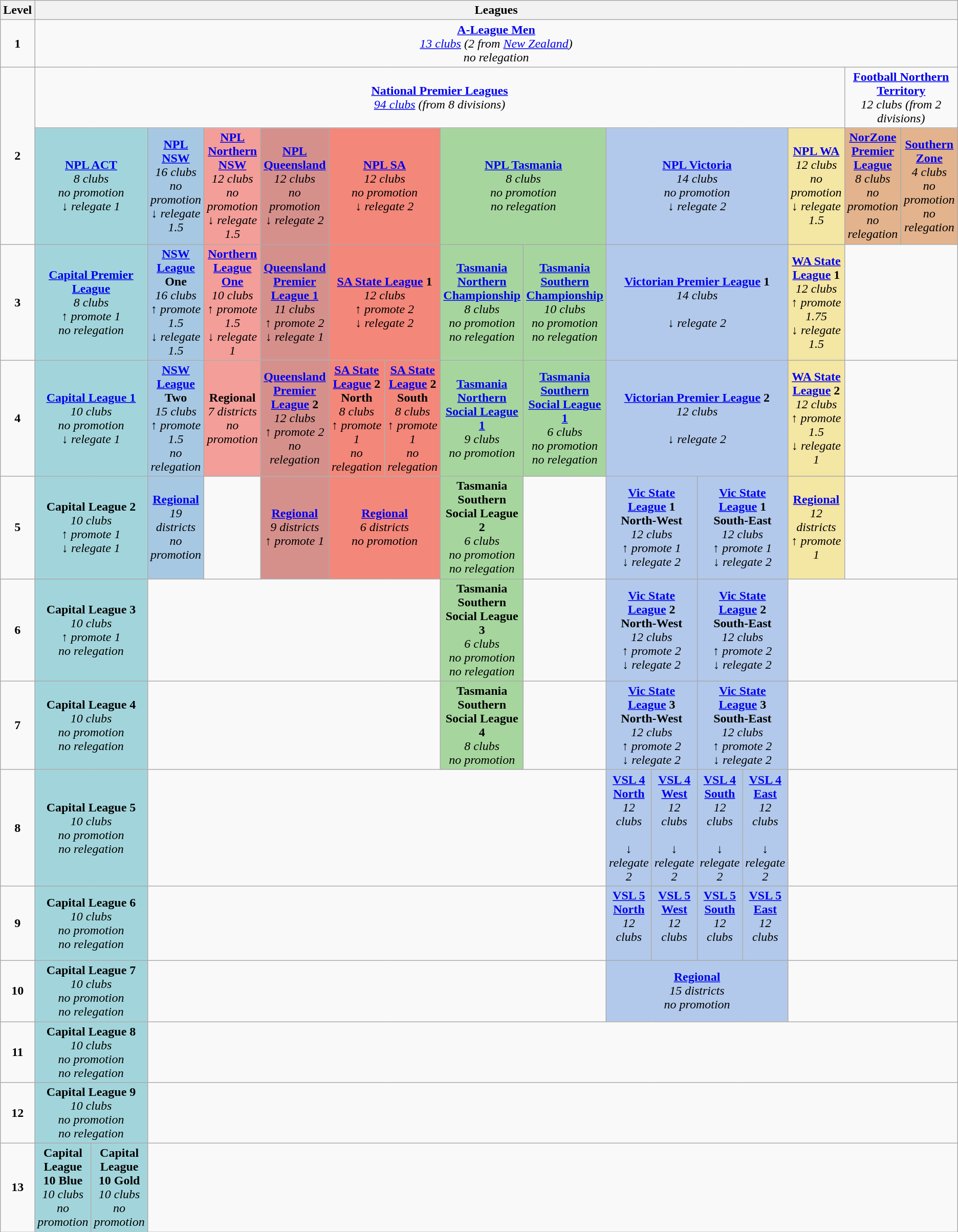<table class="wikitable" style="text-align: center; width="100%;">
<tr>
<th>Level</th>
<th colspan=16>Leagues</th>
</tr>
<tr>
<td><strong>1</strong></td>
<td colspan="16"><strong><a href='#'>A-League Men</a></strong><br><em><a href='#'>13 clubs</a> (2 from <a href='#'>New Zealand</a>)<br>no relegation</em></td>
</tr>
<tr>
<td rowspan="2"><strong>2</strong></td>
<td colspan="14"><strong><a href='#'>National Premier Leagues</a></strong><br><em><a href='#'>94 clubs</a> (from 8 divisions)</em></td>
<td colspan="2"><strong><a href='#'>Football Northern Territory</a></strong><br><em>12 clubs (from 2 divisions)</em></td>
</tr>
<tr>
<td colspan="2"; width="8.4%"; bgcolor=A2D5DB><strong><a href='#'>NPL ACT</a></strong><br><em>8 clubs<br>no promotion<br>↓ relegate 1</em></td>
<td width="8.4%"; bgcolor=A6C8E3><strong><a href='#'>NPL NSW</a></strong><br><em>16 clubs<br>no promotion<br>↓ relegate 1.5</em></td>
<td width="8.4%"; bgcolor=F39E99><strong><a href='#'>NPL Northern NSW</a></strong><br><em>12 clubs<br>no promotion<br>↓ relegate 1.5</em></td>
<td width="8.4%"; bgcolor=D6908C><strong><a href='#'>NPL Queensland</a></strong><br><em>12 clubs<br>no promotion<br>↓ relegate 2</em></td>
<td colspan="2" ; width="16.4%"; bgcolor=F3877A><strong><a href='#'>NPL SA</a></strong><br><em>12 clubs<br>no promotion<br>↓ relegate 2</em></td>
<td colspan="2" ; width="16.4%"; bgcolor=A6D69E><strong><a href='#'>NPL Tasmania</a></strong><br><em>8 clubs<br>no promotion<br>no relegation</em></td>
<td colspan="4" ; width="16.4%"; bgcolor=B2C9EB><strong><a href='#'>NPL Victoria</a></strong><br><em>14 clubs<br>no promotion<br>↓ relegate 2</em></td>
<td width="8.4%"; bgcolor=F4E6A3><strong><a href='#'>NPL WA</a></strong><br><em>12 clubs<br>no promotion<br>↓ relegate 1.5</em></td>
<td bgcolor=E2B38C><strong><a href='#'>NorZone Premier League</a></strong><br><em>8 clubs<br>no promotion<br>no relegation</em></td>
<td width="8.4%"; bgcolor=E2B38C><strong><a href='#'>Southern Zone </a></strong><br><em>4 clubs<br>no promotion<br>no relegation</em></td>
</tr>
<tr>
<td><strong>3</strong></td>
<td colspan="2"; bgcolor=A2D5DB><strong><a href='#'>Capital Premier League</a></strong><br><em>8 clubs<br>↑ promote 1<br>no relegation</em></td>
<td bgcolor=A6C8E3><strong><a href='#'>NSW League</a> One</strong><br><em>16 clubs<br>↑ promote 1.5<br>↓ relegate 1.5</em></td>
<td bgcolor=F39E99><strong><a href='#'>Northern League One</a></strong><br><em>10 clubs<br>↑ promote 1.5<br>↓ relegate 1</em></td>
<td bgcolor=D6908C><strong><a href='#'>Queensland<br>Premier League 1</a></strong><br><em>11 clubs<br>↑ promote 2<br>↓ relegate 1</em></td>
<td colspan="2"; width="16.4%"; bgcolor=F3877A><strong><a href='#'>SA State League</a> 1</strong><br><em>12 clubs<br>↑ promote 2<br>↓ relegate 2</em></td>
<td width="8.2%"; bgcolor=A6D69E><strong><a href='#'>Tasmania Northern Championship</a></strong><br><em>8 clubs<br>no promotion<br>no relegation</em></td>
<td width="8.2%"; bgcolor=A6D69E><strong><a href='#'>Tasmania Southern Championship</a></strong><br><em>10 clubs<br>no promotion<br>no relegation</em></td>
<td colspan="4"; bgcolor=B2C9EB><strong><a href='#'>Victorian Premier League</a> 1</strong><br><em>14 clubs<br><br>↓ relegate 2</em></td>
<td bgcolor=F4E6A3><strong><a href='#'>WA State League</a> 1</strong><br><em>12 clubs<br>↑ promote 1.75<br>↓ relegate 1.5</em></td>
</tr>
<tr>
<td><strong>4</strong></td>
<td colspan="2"; bgcolor=A2D5DB><strong><a href='#'>Capital League 1</a></strong><br><em>10 clubs<br>no promotion<br>↓ relegate 1</em></td>
<td bgcolor=A6C8E3><strong><a href='#'>NSW League</a> Two</strong><br><em>15 clubs<br>↑ promote 1.5<br>no relegation</em></td>
<td bgcolor=F39E99><strong>Regional</strong><br><em>7 districts<br>no promotion</em></td>
<td bgcolor=D6908C><strong><a href='#'>Queensland<br>Premier League</a> 2</strong><br><em>12 clubs<br>↑ promote 2<br>no relegation</em></td>
<td bgcolor=F3877A><strong><a href='#'>SA State League</a> 2 North</strong><br><em>8 clubs<br>↑ promote 1<br>no relegation</em></td>
<td bgcolor=F3877A><strong><a href='#'>SA State League</a> 2 South</strong><br><em>8 clubs<br>↑ promote 1<br>no relegation</em></td>
<td bgcolor=A6D69E><strong><a href='#'>Tasmania Northern Social League 1</a></strong><br><em>9 clubs<br>no promotion</em></td>
<td bgcolor=A6D69E><strong><a href='#'>Tasmania Southern Social League 1</a></strong><br><em>6 clubs<br>no promotion<br>no relegation</em></td>
<td colspan="4"; bgcolor=B2C9EB><strong><a href='#'>Victorian Premier League</a> 2</strong><br><em>12 clubs<br><br>↓ relegate 2</em></td>
<td bgcolor=F4E6A3><strong><a href='#'>WA State League</a> 2</strong><br><em>12 clubs<br>↑ promote 1.5<br>↓ relegate 1</em></td>
<td colspan="2"></td>
</tr>
<tr>
<td><strong>5</strong></td>
<td colspan="2"; bgcolor=A2D5DB><strong>Capital League 2</strong><br><em>10 clubs<br>↑ promote 1<br>↓ relegate 1</em></td>
<td bgcolor=A6C8E3><strong><a href='#'>Regional</a></strong><br><em>19 districts<br>no promotion</em></td>
<td colspan="1"></td>
<td bgcolor=D6908C><strong><a href='#'>Regional</a></strong><br><em>9 districts<br>↑ promote 1</em></td>
<td colspan="2"; bgcolor=F3877A><strong><a href='#'>Regional</a></strong><br><em>6 districts<br>no promotion</em></td>
<td bgcolor=A6D69E><strong>Tasmania Southern Social League 2</strong><br><em>6 clubs<br>no promotion<br>no relegation</em></td>
<td></td>
<td colspan="2"; bgcolor=B2C9EB><strong><a href='#'>Vic State League</a> 1<br>North-West</strong><br><em>12 clubs<br>↑ promote 1<br>↓ relegate 2</em></td>
<td colspan="2"; bgcolor=B2C9EB><strong><a href='#'>Vic State League</a> 1<br>South-East</strong><br><em>12 clubs<br>↑ promote 1<br>↓ relegate 2</em></td>
<td bgcolor=F4E6A3><strong><a href='#'>Regional</a></strong><br><em>12 districts<br>↑ promote 1</em></td>
<td colspan="2"></td>
</tr>
<tr>
<td><strong>6</strong></td>
<td colspan="2"; bgcolor=A2D5DB><strong>Capital League 3</strong><br><em>10 clubs<br>↑ promote 1<br>no relegation</em></td>
<td colspan="5"></td>
<td bgcolor=A6D69E><strong>Tasmania Southern Social League 3</strong><br><em>6 clubs<br>no promotion<br>no relegation</em></td>
<td></td>
<td colspan="2"; bgcolor=B2C9EB><strong><a href='#'>Vic State League</a> 2<br>North-West</strong><br><em>12 clubs<br>↑ promote 2<br>↓ relegate 2</em></td>
<td colspan="2"; bgcolor=B2C9EB><strong><a href='#'>Vic State League</a> 2<br>South-East</strong><br><em>12 clubs<br>↑ promote 2<br>↓ relegate 2</em></td>
<td colspan="3"></td>
</tr>
<tr>
<td><strong>7</strong></td>
<td colspan="2"; bgcolor=A2D5DB><strong>Capital League 4</strong><br><em>10 clubs<br>no promotion<br>no relegation</em></td>
<td colspan="5"></td>
<td bgcolor=A6D69E><strong>Tasmania Southern Social League 4</strong><br><em>8 clubs<br>no promotion</em></td>
<td></td>
<td colspan="2"; bgcolor=B2C9EB><strong><a href='#'>Vic State League</a> 3<br>North-West</strong><br><em>12 clubs<br>↑ promote 2<br>↓ relegate 2</em></td>
<td colspan="2"; bgcolor=B2C9EB><strong><a href='#'>Vic State League</a> 3<br>South-East</strong><br><em>12 clubs<br>↑ promote 2<br>↓ relegate 2</em></td>
<td colspan="3"></td>
</tr>
<tr>
<td><strong>8</strong></td>
<td colspan="2"; bgcolor=A2D5DB><strong>Capital League 5</strong><br><em>10 clubs<br>no promotion<br>no relegation</em></td>
<td colspan="7"></td>
<td bgcolor=B2C9EB><strong><a href='#'>VSL 4 North</a></strong> <br> <em>12 clubs<br><br>↓ relegate 2</em></td>
<td bgcolor=B2C9EB><strong><a href='#'>VSL 4 West</a></strong> <br> <em>12 clubs<br><br>↓ relegate 2</em></td>
<td bgcolor=B2C9EB><strong><a href='#'>VSL 4 South</a></strong> <br> <em>12 clubs<br><br>↓ relegate 2</em></td>
<td bgcolor=B2C9EB><strong><a href='#'>VSL 4 East</a></strong> <br> <em>12 clubs<br><br>↓ relegate 2</em></td>
<td colspan="3"></td>
</tr>
<tr>
<td><strong>9</strong></td>
<td colspan="2"; bgcolor=A2D5DB><strong>Capital League 6</strong><br><em>10 clubs<br>no promotion<br>no relegation</em></td>
<td colspan="7"></td>
<td bgcolor=B2C9EB><strong><a href='#'>VSL 5 North</a></strong><br> <em>12 clubs<br> <br> </em></td>
<td bgcolor=B2C9EB><strong><a href='#'>VSL 5 West</a></strong><br> <em>12 clubs<br> <br> </em></td>
<td bgcolor=B2C9EB><strong><a href='#'>VSL 5 South</a></strong> <br> <em>12 clubs<br> <br> </em></td>
<td bgcolor=B2C9EB><strong><a href='#'>VSL 5 East</a></strong> <br> <em>12 clubs<br> <br> </em></td>
<td colspan="3"></td>
</tr>
<tr>
<td><strong>10</strong></td>
<td colspan="2"; bgcolor=A2D5DB><strong>Capital League 7</strong><br><em>10 clubs<br>no promotion<br>no relegation</em></td>
<td colspan="7"></td>
<td colspan="4"; bgcolor=B2C9EB><strong><a href='#'>Regional</a></strong><br><em>15 districts<br>no promotion</em> <br></td>
<td colspan="3"></td>
</tr>
<tr>
<td><strong>11</strong></td>
<td colspan="2"; bgcolor=A2D5DB><strong>Capital League 8</strong><br><em>10 clubs<br>no promotion<br>no relegation</em></td>
<td colspan="14"></td>
</tr>
<tr>
<td><strong>12</strong></td>
<td colspan="2"; bgcolor=A2D5DB><strong>Capital League 9</strong><br><em>10 clubs<br>no promotion<br>no relegation</em></td>
<td colspan="14"></td>
</tr>
<tr>
<td><strong>13</strong></td>
<td bgcolor=A2D5DB><strong>Capital League 10 Blue</strong><br><em>10 clubs<br>no promotion</em></td>
<td bgcolor=A2D5DB><strong>Capital League 10 Gold</strong><br><em>10 clubs<br>no promotion</em></td>
<td colspan="14"></td>
</tr>
</table>
